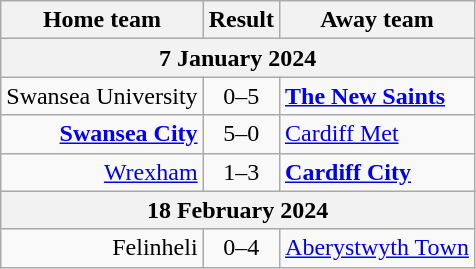<table class="wikitable">
<tr>
<th>Home team</th>
<th>Result</th>
<th>Away team</th>
</tr>
<tr>
<th colspan = 3>7 January 2024</th>
</tr>
<tr>
<td style="text-align:right;">Swansea University</td>
<td style="text-align:center;">0–5</td>
<td><strong><a href='#'>The New Saints</a></strong></td>
</tr>
<tr>
<td style="text-align:right;"><strong><a href='#'>Swansea City</a></strong></td>
<td style="text-align:center;">5–0</td>
<td><a href='#'>Cardiff Met</a></td>
</tr>
<tr>
<td style="text-align:right;"><a href='#'>Wrexham</a></td>
<td style="text-align:center;">1–3</td>
<td><strong><a href='#'>Cardiff City</a></strong></td>
</tr>
<tr>
<th colspan = 3>18 February 2024</th>
</tr>
<tr>
<td style="text-align:right;">Felinheli</td>
<td style="text-align:center;">0–4</td>
<td><a href='#'>Aberystwyth Town</a></td>
</tr>
</table>
